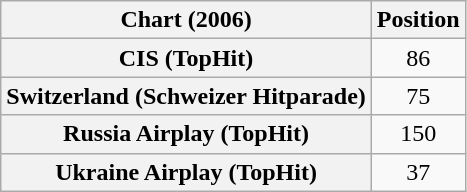<table class="wikitable sortable plainrowheaders" style="text-align:center">
<tr>
<th>Chart (2006)</th>
<th>Position</th>
</tr>
<tr>
<th scope="row">CIS (TopHit)</th>
<td>86</td>
</tr>
<tr>
<th scope="row">Switzerland (Schweizer Hitparade)</th>
<td>75</td>
</tr>
<tr>
<th scope="row">Russia Airplay (TopHit)</th>
<td>150</td>
</tr>
<tr>
<th scope="row">Ukraine Airplay (TopHit)</th>
<td>37</td>
</tr>
</table>
